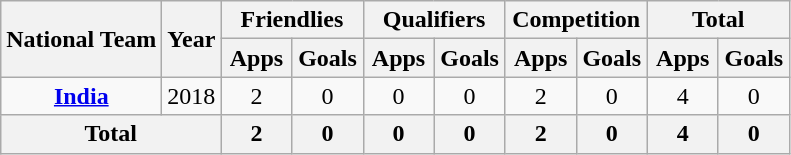<table class="wikitable" style="text-align: center;">
<tr>
<th rowspan="2" style="width:100px;">National Team</th>
<th rowspan="2">Year</th>
<th colspan="2">Friendlies</th>
<th colspan="2">Qualifiers</th>
<th colspan="2">Competition</th>
<th colspan="2">Total</th>
</tr>
<tr>
<th width="40">Apps</th>
<th width="40">Goals</th>
<th width="40">Apps</th>
<th width="40">Goals</th>
<th width="40">Apps</th>
<th width="40">Goals</th>
<th width="40">Apps</th>
<th width="40">Goals</th>
</tr>
<tr>
<td rowspan="1"><strong><a href='#'>India</a></strong></td>
<td>2018</td>
<td>2</td>
<td>0</td>
<td>0</td>
<td>0</td>
<td>2</td>
<td>0</td>
<td>4</td>
<td>0</td>
</tr>
<tr>
<th colspan="2">Total</th>
<th>2</th>
<th>0</th>
<th>0</th>
<th>0</th>
<th>2</th>
<th>0</th>
<th>4</th>
<th>0</th>
</tr>
</table>
